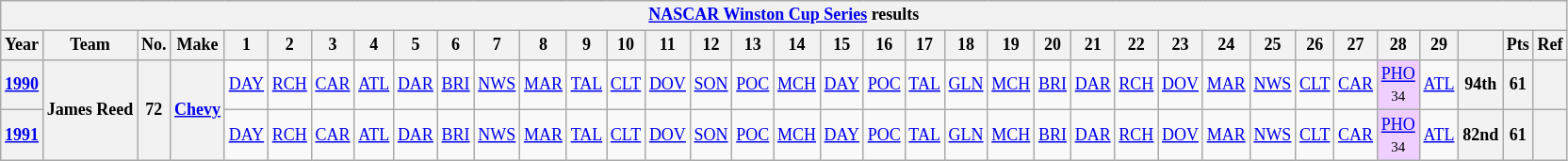<table class="wikitable" style="text-align:center; font-size:75%">
<tr>
<th colspan=43><a href='#'>NASCAR Winston Cup Series</a> results</th>
</tr>
<tr>
<th>Year</th>
<th>Team</th>
<th>No.</th>
<th>Make</th>
<th>1</th>
<th>2</th>
<th>3</th>
<th>4</th>
<th>5</th>
<th>6</th>
<th>7</th>
<th>8</th>
<th>9</th>
<th>10</th>
<th>11</th>
<th>12</th>
<th>13</th>
<th>14</th>
<th>15</th>
<th>16</th>
<th>17</th>
<th>18</th>
<th>19</th>
<th>20</th>
<th>21</th>
<th>22</th>
<th>23</th>
<th>24</th>
<th>25</th>
<th>26</th>
<th>27</th>
<th>28</th>
<th>29</th>
<th></th>
<th>Pts</th>
<th>Ref</th>
</tr>
<tr>
<th><a href='#'>1990</a></th>
<th rowspan=2>James Reed</th>
<th rowspan=2>72</th>
<th rowspan=2><a href='#'>Chevy</a></th>
<td><a href='#'>DAY</a></td>
<td><a href='#'>RCH</a></td>
<td><a href='#'>CAR</a></td>
<td><a href='#'>ATL</a></td>
<td><a href='#'>DAR</a></td>
<td><a href='#'>BRI</a></td>
<td><a href='#'>NWS</a></td>
<td><a href='#'>MAR</a></td>
<td><a href='#'>TAL</a></td>
<td><a href='#'>CLT</a></td>
<td><a href='#'>DOV</a></td>
<td><a href='#'>SON</a></td>
<td><a href='#'>POC</a></td>
<td><a href='#'>MCH</a></td>
<td><a href='#'>DAY</a></td>
<td><a href='#'>POC</a></td>
<td><a href='#'>TAL</a></td>
<td><a href='#'>GLN</a></td>
<td><a href='#'>MCH</a></td>
<td><a href='#'>BRI</a></td>
<td><a href='#'>DAR</a></td>
<td><a href='#'>RCH</a></td>
<td><a href='#'>DOV</a></td>
<td><a href='#'>MAR</a></td>
<td><a href='#'>NWS</a></td>
<td><a href='#'>CLT</a></td>
<td><a href='#'>CAR</a></td>
<td style="background:#EFCFFF;"><a href='#'>PHO</a><br><small>34</small></td>
<td><a href='#'>ATL</a></td>
<th>94th</th>
<th>61</th>
<th></th>
</tr>
<tr>
<th><a href='#'>1991</a></th>
<td><a href='#'>DAY</a></td>
<td><a href='#'>RCH</a></td>
<td><a href='#'>CAR</a></td>
<td><a href='#'>ATL</a></td>
<td><a href='#'>DAR</a></td>
<td><a href='#'>BRI</a></td>
<td><a href='#'>NWS</a></td>
<td><a href='#'>MAR</a></td>
<td><a href='#'>TAL</a></td>
<td><a href='#'>CLT</a></td>
<td><a href='#'>DOV</a></td>
<td><a href='#'>SON</a></td>
<td><a href='#'>POC</a></td>
<td><a href='#'>MCH</a></td>
<td><a href='#'>DAY</a></td>
<td><a href='#'>POC</a></td>
<td><a href='#'>TAL</a></td>
<td><a href='#'>GLN</a></td>
<td><a href='#'>MCH</a></td>
<td><a href='#'>BRI</a></td>
<td><a href='#'>DAR</a></td>
<td><a href='#'>RCH</a></td>
<td><a href='#'>DOV</a></td>
<td><a href='#'>MAR</a></td>
<td><a href='#'>NWS</a></td>
<td><a href='#'>CLT</a></td>
<td><a href='#'>CAR</a></td>
<td style="background:#EFCFFF;"><a href='#'>PHO</a><br><small>34</small></td>
<td><a href='#'>ATL</a></td>
<th>82nd</th>
<th>61</th>
<th></th>
</tr>
</table>
